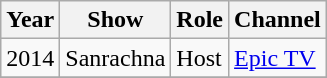<table class="wikitable sortable">
<tr>
<th>Year</th>
<th>Show</th>
<th>Role</th>
<th>Channel</th>
</tr>
<tr>
<td>2014</td>
<td>Sanrachna</td>
<td>Host</td>
<td><a href='#'>Epic TV</a></td>
</tr>
<tr>
</tr>
</table>
